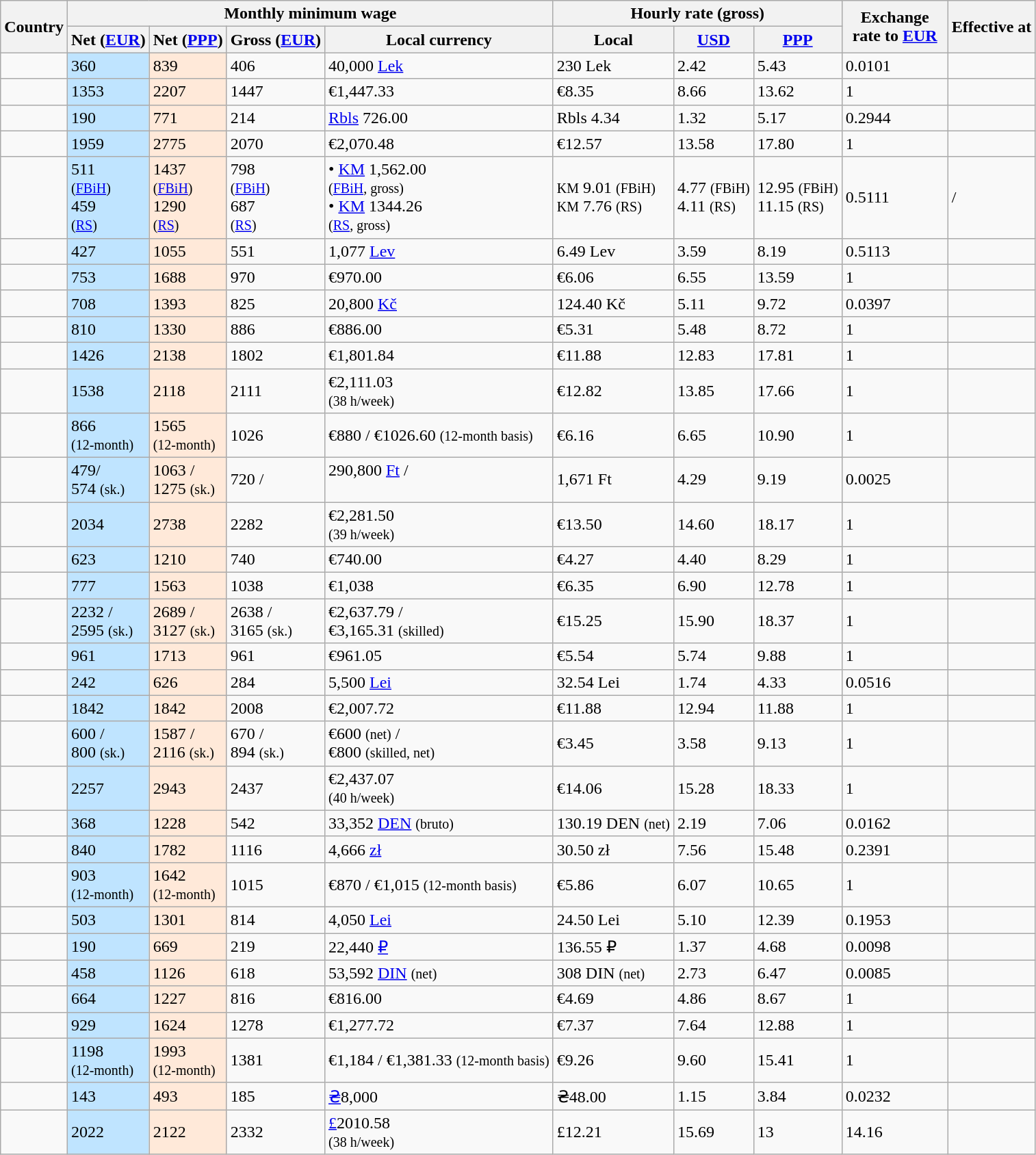<table class="wikitable sortable static-row-numbers mw-datatable sticky-header-multi sort-under">
<tr>
<th rowspan=2>Country</th>
<th colspan=4>Monthly minimum wage</th>
<th colspan=3>Hourly rate (gross)</th>
<th rowspan=2 data-sort-type=number style=max-width:6em>Exchange rate to <a href='#'>EUR</a></th>
<th rowspan=2>Effective at</th>
</tr>
<tr>
<th data-sort-type="number">Net (<a href='#'>EUR</a>)</th>
<th data-sort-type="number">Net (<a href='#'>PPP</a>)</th>
<th data-sort-type="number">Gross (<a href='#'>EUR</a>)</th>
<th data-sort-type="number">Local currency </th>
<th data-sort-type="number">Local</th>
<th data-sort-type="number"><a href='#'>USD</a></th>
<th data-sort-type="number"><a href='#'>PPP</a></th>
</tr>
<tr>
<td></td>
<td style="background:#bfe4ff;">360</td>
<td style="background:#ffe9d9;">839</td>
<td> 406</td>
<td>40,000 <a href='#'>Lek</a><br></td>
<td>230 Lek</td>
<td>2.42</td>
<td>5.43</td>
<td>0.0101</td>
<td></td>
</tr>
<tr>
<td></td>
<td style="background:#bfe4ff;">1353</td>
<td style="background:#ffe9d9;">2207</td>
<td> 1447</td>
<td>€1,447.33<br></td>
<td>€8.35</td>
<td>8.66</td>
<td>13.62</td>
<td>1</td>
<td></td>
</tr>
<tr>
<td></td>
<td style="background:#bfe4ff;">190</td>
<td style="background:#ffe9d9;">771</td>
<td> 214</td>
<td><a href='#'>Rbls</a> 726.00<br></td>
<td>Rbls 4.34</td>
<td>1.32</td>
<td>5.17</td>
<td>0.2944</td>
<td></td>
</tr>
<tr>
<td></td>
<td style="background:#bfe4ff;">1959</td>
<td style="background:#ffe9d9;">2775</td>
<td> 2070</td>
<td>€2,070.48<br></td>
<td>€12.57</td>
<td>13.58</td>
<td>17.80</td>
<td>1</td>
<td></td>
</tr>
<tr>
<td></td>
<td style="background:#bfe4ff;">511<br><small>(<a href='#'>FBiH</a>)</small><br>459 <br><small>(<a href='#'>RS</a>)</small></td>
<td style="background:#ffe9d9;">1437<br><small>(<a href='#'>FBiH</a>)</small><br>1290 <br><small>(<a href='#'>RS</a>)</small></td>
<td> 798<br><small>(<a href='#'>FBiH</a>)</small><br> 687 <br><small>(<a href='#'>RS</a>)</small></td>
<td>• <a href='#'>KM</a> 1,562.00<br><small>(<a href='#'>FBiH</a>, gross)</small><br>• <a href='#'>KM</a> 1344.26<br><small>(<a href='#'>RS</a>, gross)</small><br></td>
<td><small>KM</small> 9.01 <small>(FBiH)</small><br><small>KM</small> 7.76 <small>(RS)</small></td>
<td>4.77 <small>(FBiH)</small><br>4.11 <small>(RS)</small></td>
<td>12.95 <small>(FBiH)</small><br>11.15 <small>(RS)</small></td>
<td>0.5111</td>
<td> /<br></td>
</tr>
<tr>
<td></td>
<td style="background:#bfe4ff;">427</td>
<td style="background:#ffe9d9;">1055</td>
<td> 551</td>
<td>1,077 <a href='#'>Lev</a><br></td>
<td>6.49 Lev</td>
<td>3.59</td>
<td>8.19</td>
<td>0.5113</td>
<td></td>
</tr>
<tr>
<td></td>
<td style="background:#bfe4ff;">753</td>
<td style="background:#ffe9d9;">1688</td>
<td> 970</td>
<td>€970.00<br></td>
<td>€6.06</td>
<td>6.55</td>
<td>13.59</td>
<td>1</td>
<td></td>
</tr>
<tr>
<td></td>
<td style="background:#bfe4ff;">708</td>
<td style="background:#ffe9d9;">1393</td>
<td> 825</td>
<td>20,800 <a href='#'>Kč</a><br></td>
<td>124.40 Kč</td>
<td>5.11</td>
<td>9.72</td>
<td>0.0397</td>
<td></td>
</tr>
<tr>
<td></td>
<td style="background:#bfe4ff;">810</td>
<td style="background:#ffe9d9;">1330</td>
<td> 886</td>
<td>€886.00<br></td>
<td>€5.31</td>
<td>5.48</td>
<td>8.72</td>
<td>1</td>
<td></td>
</tr>
<tr>
<td></td>
<td style="background:#bfe4ff;">1426</td>
<td style="background:#ffe9d9;">2138</td>
<td> 1802</td>
<td>€1,801.84<br></td>
<td>€11.88</td>
<td>12.83</td>
<td>17.81</td>
<td>1</td>
<td></td>
</tr>
<tr>
<td></td>
<td style="background:#bfe4ff;">1538</td>
<td style="background:#ffe9d9;">2118</td>
<td> 2111</td>
<td>€2,111.03 <br><small>(38 h/week)</small><br></td>
<td>€12.82</td>
<td>13.85</td>
<td>17.66</td>
<td>1</td>
<td></td>
</tr>
<tr>
<td></td>
<td style="background:#bfe4ff;">866<br><small>(12-month)</small></td>
<td style="background:#ffe9d9;">1565<br><small>(12-month)</small></td>
<td> 1026</td>
<td>€880 / €1026.60 <small>(12-month basis)</small><br></td>
<td>€6.16</td>
<td>6.65</td>
<td>10.90</td>
<td>1</td>
<td></td>
</tr>
<tr>
<td></td>
<td style="background:#bfe4ff;">479/<br> 574 <small>(sk.)</small><br></td>
<td style="background:#ffe9d9;">1063 /<br> 1275 <small>(sk.)</small></td>
<td> 720 /<br></td>
<td>290,800 <a href='#'>Ft</a> /<br><br></td>
<td>1,671 Ft</td>
<td>4.29</td>
<td>9.19</td>
<td>0.0025</td>
<td></td>
</tr>
<tr>
<td></td>
<td style="background:#bfe4ff;">2034</td>
<td style="background:#ffe9d9;">2738</td>
<td> 2282</td>
<td>€2,281.50 <br><small>(39 h/week)</small><br></td>
<td>€13.50</td>
<td>14.60</td>
<td>18.17</td>
<td>1</td>
<td></td>
</tr>
<tr>
<td></td>
<td style="background:#bfe4ff;">623</td>
<td style="background:#ffe9d9;">1210</td>
<td> 740</td>
<td>€740.00<br></td>
<td>€4.27</td>
<td>4.40</td>
<td>8.29</td>
<td>1</td>
<td></td>
</tr>
<tr>
<td></td>
<td style="background:#bfe4ff;">777</td>
<td style="background:#ffe9d9;">1563</td>
<td> 1038</td>
<td>€1,038<br></td>
<td>€6.35</td>
<td>6.90</td>
<td>12.78</td>
<td>1</td>
<td></td>
</tr>
<tr>
<td></td>
<td style="background:#bfe4ff;">2232 /<br> 2595 <small>(sk.)</small></td>
<td style="background:#ffe9d9;">2689 /<br> 3127 <small>(sk.)</small></td>
<td> 2638 /<br> 3165 <small>(sk.)</small></td>
<td>€2,637.79 /<br> €3,165.31 <small>(skilled)</small><br></td>
<td>€15.25</td>
<td>15.90</td>
<td>18.37</td>
<td>1</td>
<td></td>
</tr>
<tr>
<td></td>
<td style="background:#bfe4ff;">961</td>
<td style="background:#ffe9d9;">1713</td>
<td> 961</td>
<td>€961.05<br>
</td>
<td>€5.54</td>
<td>5.74</td>
<td>9.88</td>
<td>1</td>
<td></td>
</tr>
<tr>
<td></td>
<td style="background:#bfe4ff;">242</td>
<td style="background:#ffe9d9;">626</td>
<td> 284</td>
<td>5,500 <a href='#'>Lei</a><br></td>
<td>32.54 Lei</td>
<td>1.74</td>
<td>4.33</td>
<td>0.0516</td>
<td></td>
</tr>
<tr>
<td></td>
<td style="background:#bfe4ff;">1842</td>
<td style="background:#ffe9d9;">1842</td>
<td> 2008</td>
<td>€2,007.72<br></td>
<td>€11.88</td>
<td>12.94</td>
<td>11.88</td>
<td>1</td>
<td></td>
</tr>
<tr>
<td></td>
<td style="background:#bfe4ff;">600 /<br> 800 <small>(sk.)</small></td>
<td style="background:#ffe9d9;">1587 /<br> 2116 <small>(sk.)</small></td>
<td> 670 /<br> 894 <small>(sk.)</small></td>
<td>€600 <small>(net)</small> /<br> €800 <small>(skilled, net)</small><br></td>
<td>€3.45</td>
<td>3.58</td>
<td>9.13</td>
<td>1</td>
<td></td>
</tr>
<tr>
<td></td>
<td style="background:#bfe4ff;">2257</td>
<td style="background:#ffe9d9;">2943</td>
<td> 2437</td>
<td>€2,437.07 <br><small>(40 h/week)</small><br></td>
<td>€14.06</td>
<td>15.28</td>
<td>18.33</td>
<td>1</td>
<td></td>
</tr>
<tr>
<td></td>
<td style="background:#bfe4ff;">368</td>
<td style="background:#ffe9d9;">1228</td>
<td nowrap> 542</td>
<td>33,352 <a href='#'>DEN</a> <small>(bruto)</small><br></td>
<td>130.19 DEN <small>(net)</small></td>
<td>2.19</td>
<td>7.06</td>
<td>0.0162</td>
<td></td>
</tr>
<tr>
<td></td>
<td style="background:#bfe4ff;">840</td>
<td style="background:#ffe9d9;">1782</td>
<td> 1116</td>
<td>4,666 <a href='#'>zł</a><br></td>
<td>30.50 zł</td>
<td>7.56</td>
<td>15.48</td>
<td>0.2391</td>
<td></td>
</tr>
<tr>
<td></td>
<td style="background:#bfe4ff;">903<br><small>(12-month)</small></td>
<td style="background:#ffe9d9;">1642<br><small>(12-month)</small></td>
<td> 1015</td>
<td>€870 / €1,015 <small>(12-month basis)</small><br></td>
<td>€5.86</td>
<td>6.07</td>
<td>10.65</td>
<td>1</td>
<td></td>
</tr>
<tr>
<td></td>
<td style="background:#bfe4ff;">503</td>
<td style="background:#ffe9d9;">1301</td>
<td> 814</td>
<td>4,050 <a href='#'>Lei</a><br></td>
<td>24.50 Lei</td>
<td>5.10</td>
<td>12.39</td>
<td>0.1953</td>
<td></td>
</tr>
<tr>
<td></td>
<td style="background:#bfe4ff;">190</td>
<td style="background:#ffe9d9;">669</td>
<td> 219</td>
<td>22,440 <a href='#'>₽</a><br></td>
<td>136.55 ₽</td>
<td>1.37</td>
<td>4.68</td>
<td>0.0098</td>
<td></td>
</tr>
<tr>
<td></td>
<td style="background:#bfe4ff;">458</td>
<td style="background:#ffe9d9;">1126</td>
<td nowrap> 618</td>
<td>53,592 <a href='#'>DIN</a> <small>(net)</small><br></td>
<td>308 DIN <small>(net)</small></td>
<td>2.73</td>
<td>6.47</td>
<td>0.0085</td>
<td></td>
</tr>
<tr>
<td></td>
<td style="background:#bfe4ff;">664</td>
<td style="background:#ffe9d9;">1227</td>
<td> 816</td>
<td>€816.00<br></td>
<td>€4.69</td>
<td>4.86</td>
<td>8.67</td>
<td>1</td>
<td></td>
</tr>
<tr>
<td></td>
<td style="background:#bfe4ff;">929<br></td>
<td style="background:#ffe9d9;">1624</td>
<td> 1278</td>
<td>€1,277.72<br></td>
<td>€7.37</td>
<td>7.64</td>
<td>12.88</td>
<td>1</td>
<td></td>
</tr>
<tr>
<td></td>
<td style="background:#bfe4ff;">1198<br><small>(12-month)</small></td>
<td style="background:#ffe9d9;">1993<br><small>(12-month)</small></td>
<td> 1381</td>
<td>€1,184 / €1,381.33 <small>(12-month basis)</small><br></td>
<td>€9.26</td>
<td>9.60</td>
<td>15.41</td>
<td>1</td>
<td></td>
</tr>
<tr>
<td></td>
<td style="background:#bfe4ff;">143</td>
<td style="background:#ffe9d9;">493</td>
<td> 185</td>
<td><a href='#'>₴</a>8,000<br></td>
<td>₴48.00</td>
<td>1.15</td>
<td>3.84</td>
<td>0.0232</td>
<td></td>
</tr>
<tr>
<td></td>
<td style="background:#bfe4ff;">2022</td>
<td style="background:#ffe9d9;">2122</td>
<td> 2332</td>
<td><a href='#'>£</a>2010.58 <br><small>(38 h/week)</small><br></td>
<td>£12.21</td>
<td>15.69</td>
<td>13</td>
<td>14.16</td>
<td></td>
</tr>
</table>
